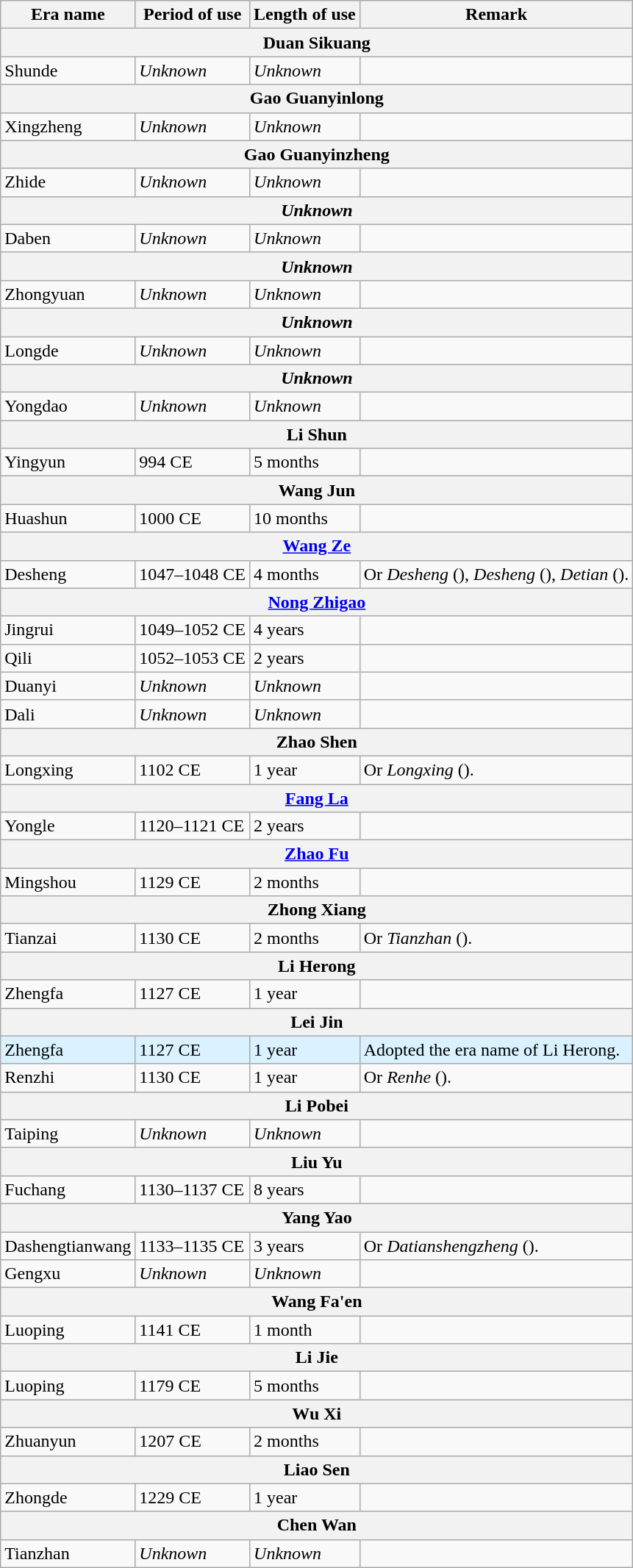<table class="wikitable">
<tr>
<th>Era name</th>
<th>Period of use</th>
<th>Length of use</th>
<th>Remark</th>
</tr>
<tr>
<th colspan="4">Duan Sikuang</th>
</tr>
<tr>
<td>Shunde<br></td>
<td><em>Unknown</em></td>
<td><em>Unknown</em></td>
<td></td>
</tr>
<tr>
<th colspan="4">Gao Guanyinlong</th>
</tr>
<tr>
<td>Xingzheng<br></td>
<td><em>Unknown</em></td>
<td><em>Unknown</em></td>
<td></td>
</tr>
<tr>
<th colspan="4">Gao Guanyinzheng</th>
</tr>
<tr>
<td>Zhide<br></td>
<td><em>Unknown</em></td>
<td><em>Unknown</em></td>
<td></td>
</tr>
<tr>
<th colspan="4"><em>Unknown</em></th>
</tr>
<tr>
<td>Daben<br></td>
<td><em>Unknown</em></td>
<td><em>Unknown</em></td>
<td></td>
</tr>
<tr>
<th colspan="4"><em>Unknown</em></th>
</tr>
<tr>
<td>Zhongyuan<br></td>
<td><em>Unknown</em></td>
<td><em>Unknown</em></td>
<td></td>
</tr>
<tr>
<th colspan="4"><em>Unknown</em></th>
</tr>
<tr>
<td>Longde<br></td>
<td><em>Unknown</em></td>
<td><em>Unknown</em></td>
<td></td>
</tr>
<tr>
<th colspan="4"><em>Unknown</em></th>
</tr>
<tr>
<td>Yongdao<br></td>
<td><em>Unknown</em></td>
<td><em>Unknown</em></td>
<td></td>
</tr>
<tr>
<th colspan="4">Li Shun<br></th>
</tr>
<tr>
<td>Yingyun<br></td>
<td>994 CE</td>
<td>5 months</td>
<td></td>
</tr>
<tr>
<th colspan="4">Wang Jun<br></th>
</tr>
<tr>
<td>Huashun<br></td>
<td>1000 CE</td>
<td>10 months</td>
<td></td>
</tr>
<tr>
<th colspan="4"><a href='#'>Wang Ze</a><br></th>
</tr>
<tr>
<td>Desheng<br></td>
<td>1047–1048 CE</td>
<td>4 months</td>
<td>Or <em>Desheng</em> (), <em>Desheng</em> (), <em>Detian</em> ().</td>
</tr>
<tr>
<th colspan="4"><a href='#'>Nong Zhigao</a><br></th>
</tr>
<tr>
<td>Jingrui<br></td>
<td>1049–1052 CE</td>
<td>4 years</td>
<td></td>
</tr>
<tr>
<td>Qili<br></td>
<td>1052–1053 CE</td>
<td>2 years</td>
<td></td>
</tr>
<tr>
<td>Duanyi<br></td>
<td><em>Unknown</em></td>
<td><em>Unknown</em></td>
<td></td>
</tr>
<tr>
<td>Dali<br></td>
<td><em>Unknown</em></td>
<td><em>Unknown</em></td>
<td></td>
</tr>
<tr>
<th colspan="4">Zhao Shen<br></th>
</tr>
<tr>
<td>Longxing<br></td>
<td>1102 CE</td>
<td>1 year</td>
<td>Or <em>Longxing</em> ().</td>
</tr>
<tr>
<th colspan="4"><a href='#'>Fang La</a><br></th>
</tr>
<tr>
<td>Yongle<br></td>
<td>1120–1121 CE</td>
<td>2 years</td>
<td></td>
</tr>
<tr>
<th colspan="4"><a href='#'>Zhao Fu</a><br></th>
</tr>
<tr>
<td>Mingshou<br></td>
<td>1129 CE</td>
<td>2 months</td>
<td></td>
</tr>
<tr>
<th colspan="4">Zhong Xiang<br></th>
</tr>
<tr>
<td>Tianzai<br></td>
<td>1130 CE</td>
<td>2 months</td>
<td>Or <em>Tianzhan</em> ().</td>
</tr>
<tr>
<th colspan="4">Li Herong</th>
</tr>
<tr>
<td>Zhengfa<br></td>
<td>1127 CE</td>
<td>1 year</td>
<td></td>
</tr>
<tr>
<th colspan="4">Lei Jin</th>
</tr>
<tr style="background:#DAF2FF;">
<td>Zhengfa<br></td>
<td>1127 CE</td>
<td>1 year</td>
<td>Adopted the era name of Li Herong.</td>
</tr>
<tr>
<td>Renzhi<br></td>
<td>1130 CE</td>
<td>1 year</td>
<td>Or <em>Renhe</em> ().</td>
</tr>
<tr>
<th colspan="4">Li Pobei</th>
</tr>
<tr>
<td>Taiping<br></td>
<td><em>Unknown</em></td>
<td><em>Unknown</em></td>
<td></td>
</tr>
<tr>
<th colspan="4">Liu Yu<br></th>
</tr>
<tr>
<td>Fuchang<br></td>
<td>1130–1137 CE</td>
<td>8 years</td>
<td></td>
</tr>
<tr>
<th colspan="4">Yang Yao<br></th>
</tr>
<tr>
<td>Dashengtianwang<br></td>
<td>1133–1135 CE</td>
<td>3 years</td>
<td>Or <em>Datianshengzheng</em> ().</td>
</tr>
<tr>
<td>Gengxu<br></td>
<td><em>Unknown</em></td>
<td><em>Unknown</em></td>
<td></td>
</tr>
<tr>
<th colspan="4">Wang Fa'en<br></th>
</tr>
<tr>
<td>Luoping<br></td>
<td>1141 CE</td>
<td>1 month</td>
<td></td>
</tr>
<tr>
<th colspan="4">Li Jie<br></th>
</tr>
<tr>
<td>Luoping<br></td>
<td>1179 CE</td>
<td>5 months</td>
<td></td>
</tr>
<tr>
<th colspan="4">Wu Xi<br></th>
</tr>
<tr>
<td>Zhuanyun<br></td>
<td>1207 CE</td>
<td>2 months</td>
<td></td>
</tr>
<tr>
<th colspan="4">Liao Sen<br></th>
</tr>
<tr>
<td>Zhongde<br></td>
<td>1229 CE</td>
<td>1 year</td>
<td></td>
</tr>
<tr>
<th colspan="4">Chen Wan</th>
</tr>
<tr>
<td>Tianzhan<br></td>
<td><em>Unknown</em></td>
<td><em>Unknown</em></td>
<td></td>
</tr>
</table>
